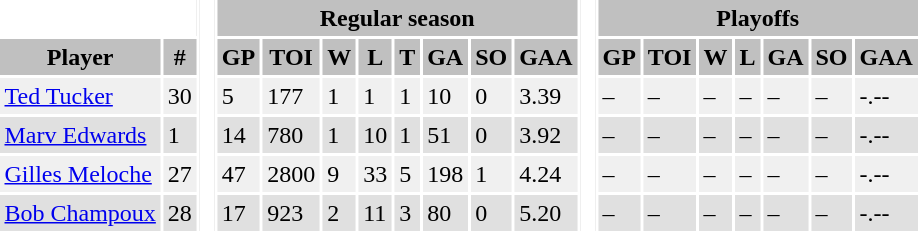<table BORDER="0" CELLPADDING="3" CELLSPACING="2" ID="Table1">
<tr ALIGN="center" bgcolor="#c0c0c0">
<th ALIGN="center" colspan="2" bgcolor="#ffffff"> </th>
<th ALIGN="center" rowspan="99" bgcolor="#ffffff"> </th>
<th ALIGN="center" colspan="8">Regular season</th>
<th ALIGN="center" rowspan="99" bgcolor="#ffffff"> </th>
<th ALIGN="center" colspan="7">Playoffs</th>
</tr>
<tr ALIGN="center" bgcolor="#c0c0c0">
<th ALIGN="center">Player</th>
<th ALIGN="center">#</th>
<th ALIGN="center">GP</th>
<th ALIGN="center">TOI</th>
<th ALIGN="center">W</th>
<th ALIGN="center">L</th>
<th ALIGN="center">T</th>
<th ALIGN="center">GA</th>
<th ALIGN="center">SO</th>
<th ALIGN="center">GAA</th>
<th ALIGN="center">GP</th>
<th ALIGN="center">TOI</th>
<th ALIGN="center">W</th>
<th ALIGN="center">L</th>
<th ALIGN="center">GA</th>
<th ALIGN="center">SO</th>
<th ALIGN="center">GAA</th>
</tr>
<tr bgcolor="#f0f0f0">
<td><a href='#'>Ted Tucker</a></td>
<td>30</td>
<td>5</td>
<td>177</td>
<td>1</td>
<td>1</td>
<td>1</td>
<td>10</td>
<td>0</td>
<td>3.39</td>
<td>–</td>
<td>–</td>
<td>–</td>
<td>–</td>
<td>–</td>
<td>–</td>
<td>-.--</td>
</tr>
<tr bgcolor="#e0e0e0">
<td><a href='#'>Marv Edwards</a></td>
<td>1</td>
<td>14</td>
<td>780</td>
<td>1</td>
<td>10</td>
<td>1</td>
<td>51</td>
<td>0</td>
<td>3.92</td>
<td>–</td>
<td>–</td>
<td>–</td>
<td>–</td>
<td>–</td>
<td>–</td>
<td>-.--</td>
</tr>
<tr bgcolor="#f0f0f0">
<td><a href='#'>Gilles Meloche</a></td>
<td>27</td>
<td>47</td>
<td>2800</td>
<td>9</td>
<td>33</td>
<td>5</td>
<td>198</td>
<td>1</td>
<td>4.24</td>
<td>–</td>
<td>–</td>
<td>–</td>
<td>–</td>
<td>–</td>
<td>–</td>
<td>-.--</td>
</tr>
<tr bgcolor="#e0e0e0">
<td><a href='#'>Bob Champoux</a></td>
<td>28</td>
<td>17</td>
<td>923</td>
<td>2</td>
<td>11</td>
<td>3</td>
<td>80</td>
<td>0</td>
<td>5.20</td>
<td>–</td>
<td>–</td>
<td>–</td>
<td>–</td>
<td>–</td>
<td>–</td>
<td>-.--</td>
</tr>
</table>
